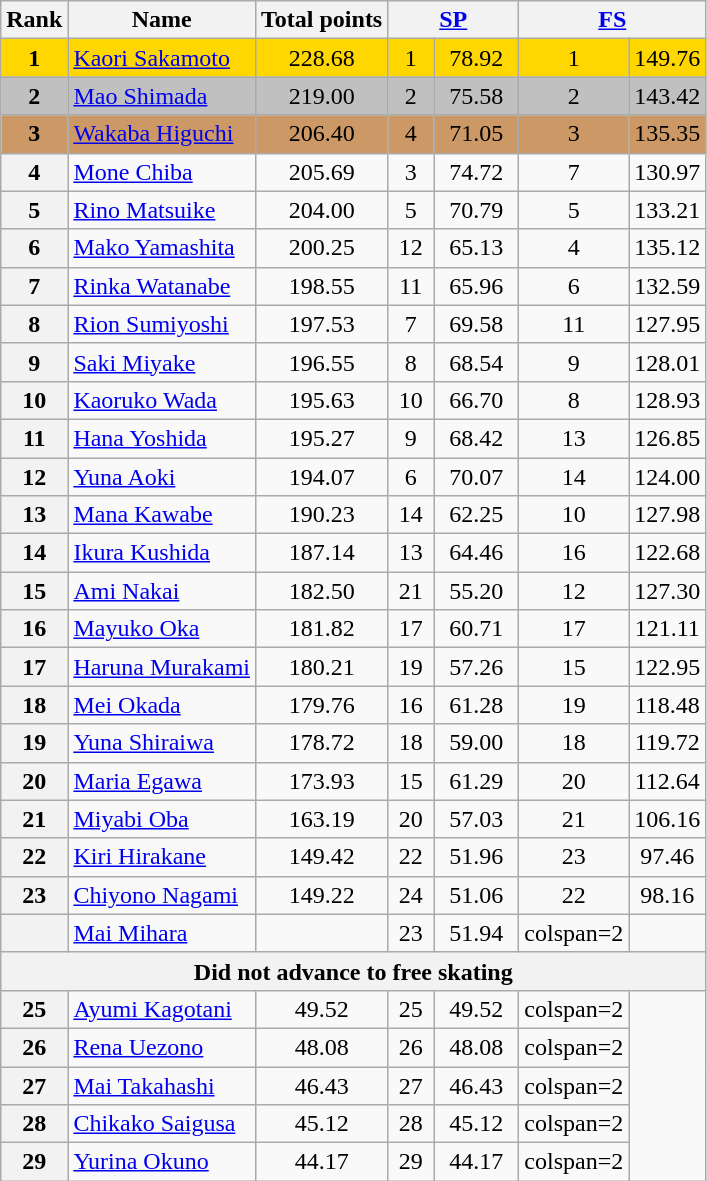<table class="wikitable sortable">
<tr>
<th>Rank</th>
<th>Name</th>
<th>Total points</th>
<th colspan="2" width="80px"><a href='#'>SP</a></th>
<th colspan="2" width="80px"><a href='#'>FS</a></th>
</tr>
<tr bgcolor="gold">
<td align="center"><strong>1</strong></td>
<td><a href='#'>Kaori Sakamoto</a></td>
<td align="center">228.68</td>
<td align="center">1</td>
<td align="center">78.92</td>
<td align="center">1</td>
<td align="center">149.76</td>
</tr>
<tr bgcolor="silver">
<td align="center"><strong>2</strong></td>
<td><a href='#'>Mao Shimada</a></td>
<td align="center">219.00</td>
<td align="center">2</td>
<td align="center">75.58</td>
<td align="center">2</td>
<td align="center">143.42</td>
</tr>
<tr bgcolor="cc9966">
<td align="center"><strong>3</strong></td>
<td><a href='#'>Wakaba Higuchi</a></td>
<td align="center">206.40</td>
<td align="center">4</td>
<td align="center">71.05</td>
<td align="center">3</td>
<td align="center">135.35</td>
</tr>
<tr>
<th>4</th>
<td><a href='#'>Mone Chiba</a></td>
<td align="center">205.69</td>
<td align="center">3</td>
<td align="center">74.72</td>
<td align="center">7</td>
<td align="center">130.97</td>
</tr>
<tr>
<th>5</th>
<td><a href='#'>Rino Matsuike</a></td>
<td align="center">204.00</td>
<td align="center">5</td>
<td align="center">70.79</td>
<td align="center">5</td>
<td align="center">133.21</td>
</tr>
<tr>
<th>6</th>
<td><a href='#'>Mako Yamashita</a></td>
<td align="center">200.25</td>
<td align="center">12</td>
<td align="center">65.13</td>
<td align="center">4</td>
<td align="center">135.12</td>
</tr>
<tr>
<th>7</th>
<td><a href='#'>Rinka Watanabe</a></td>
<td align="center">198.55</td>
<td align="center">11</td>
<td align="center">65.96</td>
<td align="center">6</td>
<td align="center">132.59</td>
</tr>
<tr>
<th>8</th>
<td><a href='#'>Rion Sumiyoshi</a></td>
<td align="center">197.53</td>
<td align="center">7</td>
<td align="center">69.58</td>
<td align="center">11</td>
<td align="center">127.95</td>
</tr>
<tr>
<th>9</th>
<td><a href='#'>Saki Miyake</a></td>
<td align="center">196.55</td>
<td align="center">8</td>
<td align="center">68.54</td>
<td align="center">9</td>
<td align="center">128.01</td>
</tr>
<tr>
<th>10</th>
<td><a href='#'>Kaoruko Wada</a></td>
<td align="center">195.63</td>
<td align="center">10</td>
<td align="center">66.70</td>
<td align="center">8</td>
<td align="center">128.93</td>
</tr>
<tr>
<th>11</th>
<td><a href='#'>Hana Yoshida</a></td>
<td align="center">195.27</td>
<td align="center">9</td>
<td align="center">68.42</td>
<td align="center">13</td>
<td align="center">126.85</td>
</tr>
<tr>
<th>12</th>
<td><a href='#'>Yuna Aoki</a></td>
<td align="center">194.07</td>
<td align="center">6</td>
<td align="center">70.07</td>
<td align="center">14</td>
<td align="center">124.00</td>
</tr>
<tr>
<th>13</th>
<td><a href='#'>Mana Kawabe</a></td>
<td align="center">190.23</td>
<td align="center">14</td>
<td align="center">62.25</td>
<td align="center">10</td>
<td align="center">127.98</td>
</tr>
<tr>
<th>14</th>
<td><a href='#'>Ikura Kushida</a></td>
<td align="center">187.14</td>
<td align="center">13</td>
<td align="center">64.46</td>
<td align="center">16</td>
<td align="center">122.68</td>
</tr>
<tr>
<th>15</th>
<td><a href='#'>Ami Nakai</a></td>
<td align="center">182.50</td>
<td align="center">21</td>
<td align="center">55.20</td>
<td align="center">12</td>
<td align="center">127.30</td>
</tr>
<tr>
<th>16</th>
<td><a href='#'>Mayuko Oka</a></td>
<td align="center">181.82</td>
<td align="center">17</td>
<td align="center">60.71</td>
<td align="center">17</td>
<td align="center">121.11</td>
</tr>
<tr>
<th>17</th>
<td><a href='#'>Haruna Murakami</a></td>
<td align="center">180.21</td>
<td align="center">19</td>
<td align="center">57.26</td>
<td align="center">15</td>
<td align="center">122.95</td>
</tr>
<tr>
<th>18</th>
<td><a href='#'>Mei Okada</a></td>
<td align="center">179.76</td>
<td align="center">16</td>
<td align="center">61.28</td>
<td align="center">19</td>
<td align="center">118.48</td>
</tr>
<tr>
<th>19</th>
<td><a href='#'>Yuna Shiraiwa</a></td>
<td align="center">178.72</td>
<td align="center">18</td>
<td align="center">59.00</td>
<td align="center">18</td>
<td align="center">119.72</td>
</tr>
<tr>
<th>20</th>
<td><a href='#'>Maria Egawa</a></td>
<td align="center">173.93</td>
<td align="center">15</td>
<td align="center">61.29</td>
<td align="center">20</td>
<td align="center">112.64</td>
</tr>
<tr>
<th>21</th>
<td><a href='#'>Miyabi Oba</a></td>
<td align="center">163.19</td>
<td align="center">20</td>
<td align="center">57.03</td>
<td align="center">21</td>
<td align="center">106.16</td>
</tr>
<tr>
<th>22</th>
<td><a href='#'>Kiri Hirakane</a></td>
<td align="center">149.42</td>
<td align="center">22</td>
<td align="center">51.96</td>
<td align="center">23</td>
<td align="center">97.46</td>
</tr>
<tr>
<th>23</th>
<td><a href='#'>Chiyono Nagami</a></td>
<td align="center">149.22</td>
<td align="center">24</td>
<td align="center">51.06</td>
<td align="center">22</td>
<td align="center">98.16</td>
</tr>
<tr>
<th></th>
<td><a href='#'>Mai Mihara</a></td>
<td></td>
<td align="center">23</td>
<td align="center">51.94</td>
<td>colspan=2 </td>
</tr>
<tr>
<th colspan=8>Did not advance to free skating</th>
</tr>
<tr>
<th>25</th>
<td><a href='#'>Ayumi Kagotani</a></td>
<td align="center">49.52</td>
<td align="center">25</td>
<td align="center">49.52</td>
<td>colspan=2 </td>
</tr>
<tr>
<th>26</th>
<td><a href='#'>Rena Uezono</a></td>
<td align="center">48.08</td>
<td align="center">26</td>
<td align="center">48.08</td>
<td>colspan=2 </td>
</tr>
<tr>
<th>27</th>
<td><a href='#'>Mai Takahashi</a></td>
<td align="center">46.43</td>
<td align="center">27</td>
<td align="center">46.43</td>
<td>colspan=2 </td>
</tr>
<tr>
<th>28</th>
<td><a href='#'>Chikako Saigusa</a></td>
<td align="center">45.12</td>
<td align="center">28</td>
<td align="center">45.12</td>
<td>colspan=2 </td>
</tr>
<tr>
<th>29</th>
<td><a href='#'>Yurina Okuno</a></td>
<td align="center">44.17</td>
<td align="center">29</td>
<td align="center">44.17</td>
<td>colspan=2 </td>
</tr>
</table>
